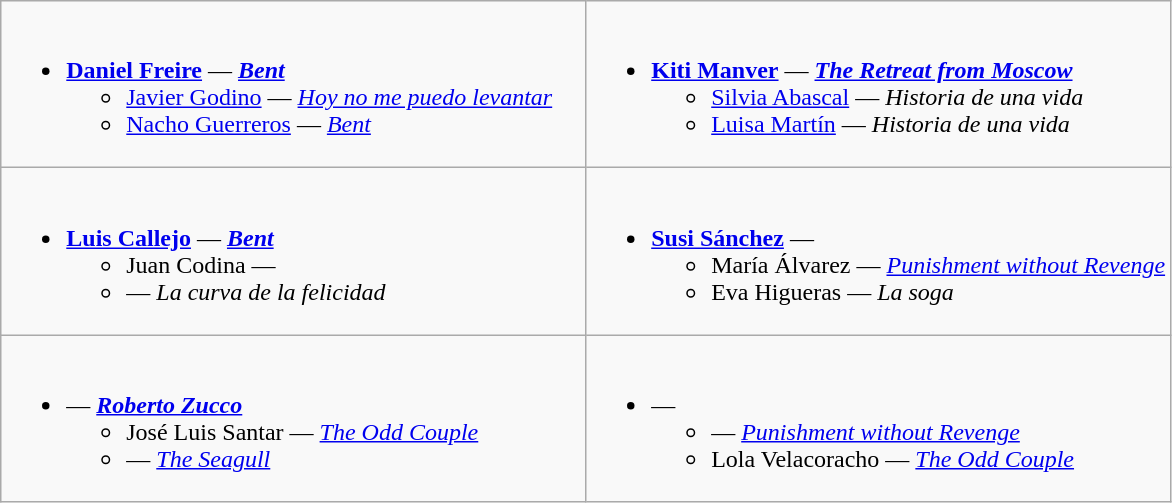<table class=wikitable>
<tr>
<td style="vertical-align:top;" width="50%"><br><ul><li><strong><a href='#'>Daniel Freire</a></strong> — <strong><em><a href='#'>Bent</a></em></strong><ul><li><a href='#'>Javier Godino</a> — <em><a href='#'>Hoy no me puedo levantar</a></em></li><li><a href='#'>Nacho Guerreros</a> — <em><a href='#'>Bent</a></em></li></ul></li></ul></td>
<td style="vertical-align:top;" width="50%"><br><ul><li><strong><a href='#'>Kiti Manver</a></strong> — <strong><em><a href='#'>The Retreat from Moscow</a></em></strong><ul><li><a href='#'>Silvia Abascal</a> — <em>Historia de una vida</em></li><li><a href='#'>Luisa Martín</a> — <em>Historia de una vida</em></li></ul></li></ul></td>
</tr>
<tr>
<td style="vertical-align:top;" width="50%"><br><ul><li><strong><a href='#'>Luis Callejo</a></strong> — <strong><em><a href='#'>Bent</a></em></strong><ul><li>Juan Codina — <em></em></li><li> — <em>La curva de la felicidad</em></li></ul></li></ul></td>
<td style="vertical-align:top;" width="50%"><br><ul><li><strong><a href='#'>Susi Sánchez</a></strong> — <strong><em></em></strong><ul><li>María Álvarez — <em><a href='#'>Punishment without Revenge</a></em></li><li>Eva Higueras — <em>La soga</em></li></ul></li></ul></td>
</tr>
<tr>
<td style="vertical-align:top;" width="50%"><br><ul><li><strong></strong> — <strong><em><a href='#'>Roberto Zucco</a></em></strong><ul><li>José Luis Santar — <em><a href='#'>The Odd Couple</a></em></li><li> — <em><a href='#'>The Seagull</a></em></li></ul></li></ul></td>
<td style="vertical-align:top;" width="50%"><br><ul><li><strong></strong> — <strong><em></em></strong><ul><li> — <em><a href='#'>Punishment without Revenge</a></em></li><li>Lola Velacoracho — <em><a href='#'>The Odd Couple</a></em></li></ul></li></ul></td>
</tr>
</table>
